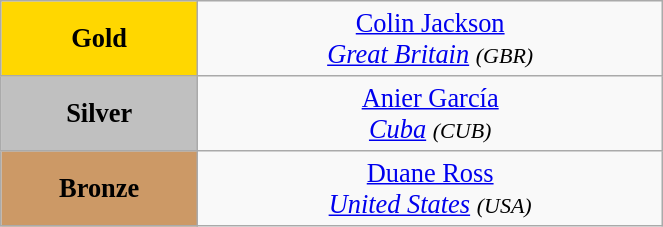<table class="wikitable" style=" text-align:center; font-size:110%;" width="35%">
<tr>
<td bgcolor="gold"><strong>Gold</strong></td>
<td> <a href='#'>Colin Jackson</a><br><em><a href='#'>Great Britain</a> <small>(GBR)</small></em></td>
</tr>
<tr>
<td bgcolor="silver"><strong>Silver</strong></td>
<td> <a href='#'>Anier García</a><br><em><a href='#'>Cuba</a> <small>(CUB)</small></em></td>
</tr>
<tr>
<td bgcolor="CC9966"><strong>Bronze</strong></td>
<td> <a href='#'>Duane Ross</a><br><em><a href='#'>United States</a> <small>(USA)</small></em></td>
</tr>
</table>
